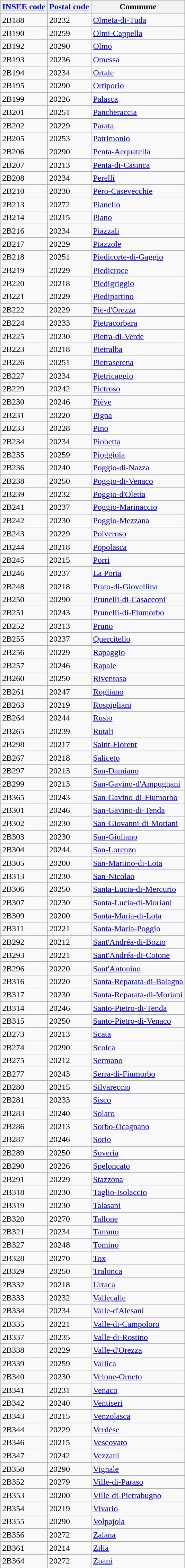<table class="wikitable sortable">
<tr>
<th><a href='#'>INSEE code</a></th>
<th><a href='#'>Postal code</a></th>
<th>Commune</th>
</tr>
<tr>
<td>2B188</td>
<td>20232</td>
<td><a href='#'>Olmeta-di-Tuda</a></td>
</tr>
<tr>
<td>2B190</td>
<td>20259</td>
<td><a href='#'>Olmi-Cappella</a></td>
</tr>
<tr>
<td>2B192</td>
<td>20290</td>
<td><a href='#'>Olmo</a></td>
</tr>
<tr>
<td>2B193</td>
<td>20236</td>
<td><a href='#'>Omessa</a></td>
</tr>
<tr>
<td>2B194</td>
<td>20234</td>
<td><a href='#'>Ortale</a></td>
</tr>
<tr>
<td>2B195</td>
<td>20290</td>
<td><a href='#'>Ortiporio</a></td>
</tr>
<tr>
<td>2B199</td>
<td>20226</td>
<td><a href='#'>Palasca</a></td>
</tr>
<tr>
<td>2B201</td>
<td>20251</td>
<td><a href='#'>Pancheraccia</a></td>
</tr>
<tr>
<td>2B202</td>
<td>20229</td>
<td><a href='#'>Parata</a></td>
</tr>
<tr>
<td>2B205</td>
<td>20253</td>
<td><a href='#'>Patrimonio</a></td>
</tr>
<tr>
<td>2B206</td>
<td>20290</td>
<td><a href='#'>Penta-Acquatella</a></td>
</tr>
<tr>
<td>2B207</td>
<td>20213</td>
<td><a href='#'>Penta-di-Casinca</a></td>
</tr>
<tr>
<td>2B208</td>
<td>20234</td>
<td><a href='#'>Perelli</a></td>
</tr>
<tr>
<td>2B210</td>
<td>20230</td>
<td><a href='#'>Pero-Casevecchie</a></td>
</tr>
<tr>
<td>2B213</td>
<td>20272</td>
<td><a href='#'>Pianello</a></td>
</tr>
<tr>
<td>2B214</td>
<td>20215</td>
<td><a href='#'>Piano</a></td>
</tr>
<tr>
<td>2B216</td>
<td>20234</td>
<td><a href='#'>Piazzali</a></td>
</tr>
<tr>
<td>2B217</td>
<td>20229</td>
<td><a href='#'>Piazzole</a></td>
</tr>
<tr>
<td>2B218</td>
<td>20251</td>
<td><a href='#'>Piedicorte-di-Gaggio</a></td>
</tr>
<tr>
<td>2B219</td>
<td>20229</td>
<td><a href='#'>Piedicroce</a></td>
</tr>
<tr>
<td>2B220</td>
<td>20218</td>
<td><a href='#'>Piedigriggio</a></td>
</tr>
<tr>
<td>2B221</td>
<td>20229</td>
<td><a href='#'>Piedipartino</a></td>
</tr>
<tr>
<td>2B222</td>
<td>20229</td>
<td><a href='#'>Pie-d'Orezza</a></td>
</tr>
<tr>
<td>2B224</td>
<td>20233</td>
<td><a href='#'>Pietracorbara</a></td>
</tr>
<tr>
<td>2B225</td>
<td>20230</td>
<td><a href='#'>Pietra-di-Verde</a></td>
</tr>
<tr>
<td>2B223</td>
<td>20218</td>
<td><a href='#'>Pietralba</a></td>
</tr>
<tr>
<td>2B226</td>
<td>20251</td>
<td><a href='#'>Pietraserena</a></td>
</tr>
<tr>
<td>2B227</td>
<td>20234</td>
<td><a href='#'>Pietricaggio</a></td>
</tr>
<tr>
<td>2B229</td>
<td>20242</td>
<td><a href='#'>Pietroso</a></td>
</tr>
<tr>
<td>2B230</td>
<td>20246</td>
<td><a href='#'>Piève</a></td>
</tr>
<tr>
<td>2B231</td>
<td>20220</td>
<td><a href='#'>Pigna</a></td>
</tr>
<tr>
<td>2B233</td>
<td>20228</td>
<td><a href='#'>Pino</a></td>
</tr>
<tr>
<td>2B234</td>
<td>20234</td>
<td><a href='#'>Piobetta</a></td>
</tr>
<tr>
<td>2B235</td>
<td>20259</td>
<td><a href='#'>Pioggiola</a></td>
</tr>
<tr>
<td>2B236</td>
<td>20240</td>
<td><a href='#'>Poggio-di-Nazza</a></td>
</tr>
<tr>
<td>2B238</td>
<td>20250</td>
<td><a href='#'>Poggio-di-Venaco</a></td>
</tr>
<tr>
<td>2B239</td>
<td>20232</td>
<td><a href='#'>Poggio-d'Oletta</a></td>
</tr>
<tr>
<td>2B241</td>
<td>20237</td>
<td><a href='#'>Poggio-Marinaccio</a></td>
</tr>
<tr>
<td>2B242</td>
<td>20230</td>
<td><a href='#'>Poggio-Mezzana</a></td>
</tr>
<tr>
<td>2B243</td>
<td>20229</td>
<td><a href='#'>Polveroso</a></td>
</tr>
<tr>
<td>2B244</td>
<td>20218</td>
<td><a href='#'>Popolasca</a></td>
</tr>
<tr>
<td>2B245</td>
<td>20215</td>
<td><a href='#'>Porri</a></td>
</tr>
<tr>
<td>2B246</td>
<td>20237</td>
<td><a href='#'>La Porta</a></td>
</tr>
<tr>
<td>2B248</td>
<td>20218</td>
<td><a href='#'>Prato-di-Giovellina</a></td>
</tr>
<tr>
<td>2B250</td>
<td>20290</td>
<td><a href='#'>Prunelli-di-Casacconi</a></td>
</tr>
<tr>
<td>2B251</td>
<td>20243</td>
<td><a href='#'>Prunelli-di-Fiumorbo</a></td>
</tr>
<tr>
<td>2B252</td>
<td>20213</td>
<td><a href='#'>Pruno</a></td>
</tr>
<tr>
<td>2B255</td>
<td>20237</td>
<td><a href='#'>Quercitello</a></td>
</tr>
<tr>
<td>2B256</td>
<td>20229</td>
<td><a href='#'>Rapaggio</a></td>
</tr>
<tr>
<td>2B257</td>
<td>20246</td>
<td><a href='#'>Rapale</a></td>
</tr>
<tr>
<td>2B260</td>
<td>20250</td>
<td><a href='#'>Riventosa</a></td>
</tr>
<tr>
<td>2B261</td>
<td>20247</td>
<td><a href='#'>Rogliano</a></td>
</tr>
<tr>
<td>2B263</td>
<td>20219</td>
<td><a href='#'>Rospigliani</a></td>
</tr>
<tr>
<td>2B264</td>
<td>20244</td>
<td><a href='#'>Rusio</a></td>
</tr>
<tr>
<td>2B265</td>
<td>20239</td>
<td><a href='#'>Rutali</a></td>
</tr>
<tr>
<td>2B298</td>
<td>20217</td>
<td><a href='#'>Saint-Florent</a></td>
</tr>
<tr>
<td>2B267</td>
<td>20218</td>
<td><a href='#'>Saliceto</a></td>
</tr>
<tr>
<td>2B297</td>
<td>20213</td>
<td><a href='#'>San-Damiano</a></td>
</tr>
<tr>
<td>2B299</td>
<td>20213</td>
<td><a href='#'>San-Gavino-d'Ampugnani</a></td>
</tr>
<tr>
<td>2B365</td>
<td>20243</td>
<td><a href='#'>San-Gavino-di-Fiumorbo</a></td>
</tr>
<tr>
<td>2B301</td>
<td>20246</td>
<td><a href='#'>San-Gavino-di-Tenda</a></td>
</tr>
<tr>
<td>2B302</td>
<td>20230</td>
<td><a href='#'>San-Giovanni-di-Moriani</a></td>
</tr>
<tr>
<td>2B303</td>
<td>20230</td>
<td><a href='#'>San-Giuliano</a></td>
</tr>
<tr>
<td>2B304</td>
<td>20244</td>
<td><a href='#'>San-Lorenzo</a></td>
</tr>
<tr>
<td>2B305</td>
<td>20200</td>
<td><a href='#'>San-Martino-di-Lota</a></td>
</tr>
<tr>
<td>2B313</td>
<td>20230</td>
<td><a href='#'>San-Nicolao</a></td>
</tr>
<tr>
<td>2B306</td>
<td>20250</td>
<td><a href='#'>Santa-Lucia-di-Mercurio</a></td>
</tr>
<tr>
<td>2B307</td>
<td>20230</td>
<td><a href='#'>Santa-Lucia-di-Moriani</a></td>
</tr>
<tr>
<td>2B309</td>
<td>20200</td>
<td><a href='#'>Santa-Maria-di-Lota</a></td>
</tr>
<tr>
<td>2B311</td>
<td>20221</td>
<td><a href='#'>Santa-Maria-Poggio</a></td>
</tr>
<tr>
<td>2B292</td>
<td>20212</td>
<td><a href='#'>Sant'Andréa-di-Bozio</a></td>
</tr>
<tr>
<td>2B293</td>
<td>20221</td>
<td><a href='#'>Sant'Andréa-di-Cotone</a></td>
</tr>
<tr>
<td>2B296</td>
<td>20220</td>
<td><a href='#'>Sant'Antonino</a></td>
</tr>
<tr>
<td>2B316</td>
<td>20220</td>
<td><a href='#'>Santa-Reparata-di-Balagna</a></td>
</tr>
<tr>
<td>2B317</td>
<td>20230</td>
<td><a href='#'>Santa-Reparata-di-Moriani</a></td>
</tr>
<tr>
<td>2B314</td>
<td>20246</td>
<td><a href='#'>Santo-Pietro-di-Tenda</a></td>
</tr>
<tr>
<td>2B315</td>
<td>20250</td>
<td><a href='#'>Santo-Pietro-di-Venaco</a></td>
</tr>
<tr>
<td>2B273</td>
<td>20213</td>
<td><a href='#'>Scata</a></td>
</tr>
<tr>
<td>2B274</td>
<td>20290</td>
<td><a href='#'>Scolca</a></td>
</tr>
<tr>
<td>2B275</td>
<td>20212</td>
<td><a href='#'>Sermano</a></td>
</tr>
<tr>
<td>2B277</td>
<td>20243</td>
<td><a href='#'>Serra-di-Fiumorbo</a></td>
</tr>
<tr>
<td>2B280</td>
<td>20215</td>
<td><a href='#'>Silvareccio</a></td>
</tr>
<tr>
<td>2B281</td>
<td>20233</td>
<td><a href='#'>Sisco</a></td>
</tr>
<tr>
<td>2B283</td>
<td>20240</td>
<td><a href='#'>Solaro</a></td>
</tr>
<tr>
<td>2B286</td>
<td>20213</td>
<td><a href='#'>Sorbo-Ocagnano</a></td>
</tr>
<tr>
<td>2B287</td>
<td>20246</td>
<td><a href='#'>Sorio</a></td>
</tr>
<tr>
<td>2B289</td>
<td>20250</td>
<td><a href='#'>Soveria</a></td>
</tr>
<tr>
<td>2B290</td>
<td>20226</td>
<td><a href='#'>Speloncato</a></td>
</tr>
<tr>
<td>2B291</td>
<td>20229</td>
<td><a href='#'>Stazzona</a></td>
</tr>
<tr>
<td>2B318</td>
<td>20230</td>
<td><a href='#'>Taglio-Isolaccio</a></td>
</tr>
<tr>
<td>2B319</td>
<td>20230</td>
<td><a href='#'>Talasani</a></td>
</tr>
<tr>
<td>2B320</td>
<td>20270</td>
<td><a href='#'>Tallone</a></td>
</tr>
<tr>
<td>2B321</td>
<td>20234</td>
<td><a href='#'>Tarrano</a></td>
</tr>
<tr>
<td>2B327</td>
<td>20248</td>
<td><a href='#'>Tomino</a></td>
</tr>
<tr>
<td>2B328</td>
<td>20270</td>
<td><a href='#'>Tox</a></td>
</tr>
<tr>
<td>2B329</td>
<td>20250</td>
<td><a href='#'>Tralonca</a></td>
</tr>
<tr>
<td>2B332</td>
<td>20218</td>
<td><a href='#'>Urtaca</a></td>
</tr>
<tr>
<td>2B333</td>
<td>20232</td>
<td><a href='#'>Vallecalle</a></td>
</tr>
<tr>
<td>2B334</td>
<td>20234</td>
<td><a href='#'>Valle-d'Alesani</a></td>
</tr>
<tr>
<td>2B335</td>
<td>20221</td>
<td><a href='#'>Valle-di-Campoloro</a></td>
</tr>
<tr>
<td>2B337</td>
<td>20235</td>
<td><a href='#'>Valle-di-Rostino</a></td>
</tr>
<tr>
<td>2B338</td>
<td>20229</td>
<td><a href='#'>Valle-d'Orezza</a></td>
</tr>
<tr>
<td>2B339</td>
<td>20259</td>
<td><a href='#'>Vallica</a></td>
</tr>
<tr>
<td>2B340</td>
<td>20230</td>
<td><a href='#'>Velone-Orneto</a></td>
</tr>
<tr>
<td>2B341</td>
<td>20231</td>
<td><a href='#'>Venaco</a></td>
</tr>
<tr>
<td>2B342</td>
<td>20240</td>
<td><a href='#'>Ventiseri</a></td>
</tr>
<tr>
<td>2B343</td>
<td>20215</td>
<td><a href='#'>Venzolasca</a></td>
</tr>
<tr>
<td>2B344</td>
<td>20229</td>
<td><a href='#'>Verdèse</a></td>
</tr>
<tr>
<td>2B346</td>
<td>20215</td>
<td><a href='#'>Vescovato</a></td>
</tr>
<tr>
<td>2B347</td>
<td>20242</td>
<td><a href='#'>Vezzani</a></td>
</tr>
<tr>
<td>2B350</td>
<td>20290</td>
<td><a href='#'>Vignale</a></td>
</tr>
<tr>
<td>2B352</td>
<td>20279</td>
<td><a href='#'>Ville-di-Paraso</a></td>
</tr>
<tr>
<td>2B353</td>
<td>20200</td>
<td><a href='#'>Ville-di-Pietrabugno</a></td>
</tr>
<tr>
<td>2B354</td>
<td>20219</td>
<td><a href='#'>Vivario</a></td>
</tr>
<tr>
<td>2B355</td>
<td>20290</td>
<td><a href='#'>Volpajola</a></td>
</tr>
<tr>
<td>2B356</td>
<td>20272</td>
<td><a href='#'>Zalana</a></td>
</tr>
<tr>
<td>2B361</td>
<td>20214</td>
<td><a href='#'>Zilia</a></td>
</tr>
<tr>
<td>2B364</td>
<td>20272</td>
<td><a href='#'>Zuani</a></td>
</tr>
</table>
